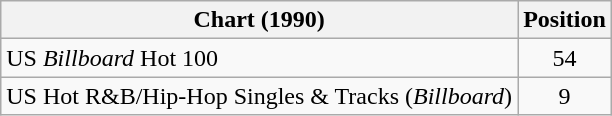<table Class = "wikitable sortable">
<tr>
<th>Chart (1990)</th>
<th>Position</th>
</tr>
<tr>
<td>US <em>Billboard</em> Hot 100</td>
<td align=center>54</td>
</tr>
<tr>
<td>US Hot R&B/Hip-Hop Singles & Tracks (<em>Billboard</em>)</td>
<td align=center>9</td>
</tr>
</table>
